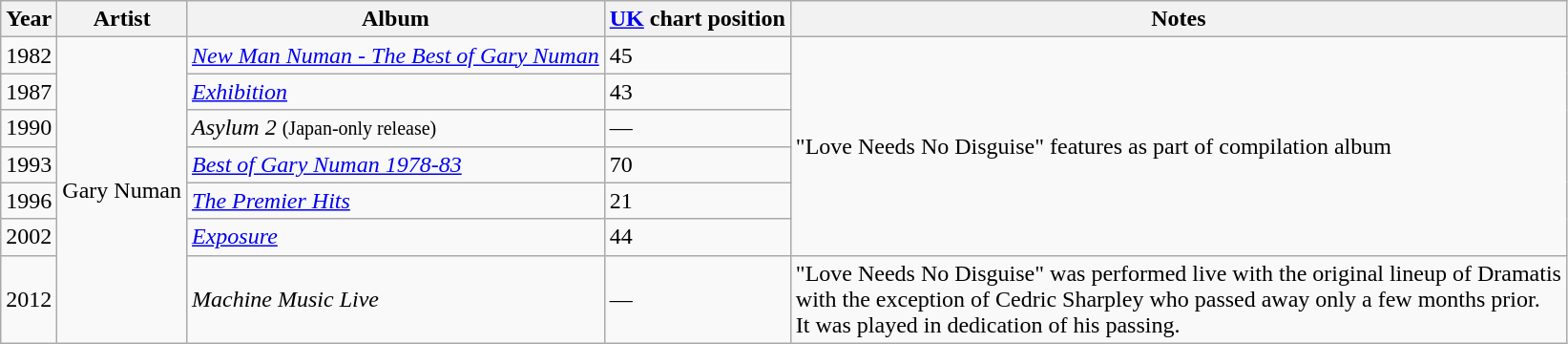<table class="wikitable">
<tr>
<th>Year</th>
<th>Artist</th>
<th>Album</th>
<th><a href='#'>UK</a> chart position</th>
<th>Notes</th>
</tr>
<tr>
<td>1982</td>
<td rowspan="7">Gary Numan</td>
<td><em><a href='#'>New Man Numan - The Best of Gary Numan</a></em></td>
<td>45</td>
<td rowspan="6">"Love Needs No Disguise" features as part of compilation album</td>
</tr>
<tr>
<td>1987</td>
<td><em><a href='#'>Exhibition</a></em></td>
<td>43</td>
</tr>
<tr>
<td>1990</td>
<td><em>Asylum 2</em> <small>(Japan-only release)</small></td>
<td>—</td>
</tr>
<tr>
<td>1993</td>
<td><em><a href='#'>Best of Gary Numan 1978-83</a></em></td>
<td>70</td>
</tr>
<tr>
<td>1996</td>
<td><em><a href='#'>The Premier Hits</a></em></td>
<td>21</td>
</tr>
<tr>
<td>2002</td>
<td><em><a href='#'>Exposure</a></em></td>
<td>44</td>
</tr>
<tr>
<td>2012</td>
<td><em>Machine Music Live</em></td>
<td>—</td>
<td>"Love Needs No Disguise" was performed live with the original lineup of Dramatis<br>with the exception of Cedric Sharpley who passed away only a few months prior.<br> It was played in dedication of his passing.</td>
</tr>
</table>
